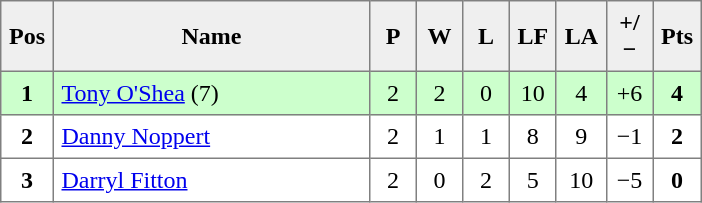<table style=border-collapse:collapse border=1 cellspacing=0 cellpadding=5>
<tr align=center bgcolor=#efefef>
<th width=20>Pos</th>
<th width=200>Name</th>
<th width=20>P</th>
<th width=20>W</th>
<th width=20>L</th>
<th width=20>LF</th>
<th width=20>LA</th>
<th width=20>+/−</th>
<th width=20>Pts</th>
</tr>
<tr align=center style="background: #ccffcc;">
<td><strong>1</strong></td>
<td align="left"> <a href='#'>Tony O'Shea</a> (7)</td>
<td>2</td>
<td>2</td>
<td>0</td>
<td>10</td>
<td>4</td>
<td>+6</td>
<td><strong>4</strong></td>
</tr>
<tr align=center>
<td><strong>2</strong></td>
<td align="left"> <a href='#'>Danny Noppert</a></td>
<td>2</td>
<td>1</td>
<td>1</td>
<td>8</td>
<td>9</td>
<td>−1</td>
<td><strong>2</strong></td>
</tr>
<tr align=center>
<td><strong>3</strong></td>
<td align="left"> <a href='#'>Darryl Fitton</a></td>
<td>2</td>
<td>0</td>
<td>2</td>
<td>5</td>
<td>10</td>
<td>−5</td>
<td><strong>0</strong></td>
</tr>
</table>
